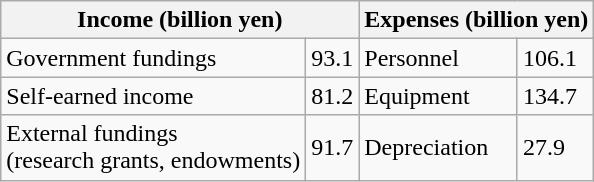<table class="wikitable mw-collapsible">
<tr>
<th colspan="2">Income (billion yen)</th>
<th colspan="2">Expenses (billion yen)</th>
</tr>
<tr>
<td>Government fundings</td>
<td>93.1</td>
<td>Personnel</td>
<td>106.1</td>
</tr>
<tr>
<td>Self-earned income</td>
<td>81.2</td>
<td>Equipment</td>
<td>134.7</td>
</tr>
<tr>
<td>External fundings<br>(research grants, endowments)</td>
<td>91.7</td>
<td>Depreciation</td>
<td>27.9</td>
</tr>
</table>
